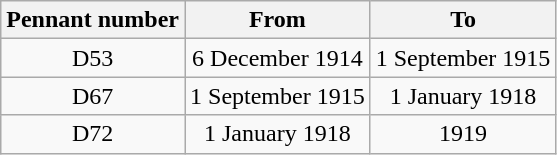<table class="wikitable" style="text-align:center">
<tr>
<th>Pennant number</th>
<th>From</th>
<th>To</th>
</tr>
<tr>
<td>D53</td>
<td>6 December 1914</td>
<td>1 September 1915</td>
</tr>
<tr>
<td>D67</td>
<td>1 September 1915</td>
<td>1 January 1918</td>
</tr>
<tr>
<td>D72</td>
<td>1 January 1918</td>
<td>1919</td>
</tr>
</table>
